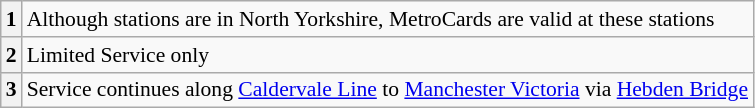<table class="wikitable" style="font-size:90%">
<tr>
<th>1</th>
<td>Although stations are in North Yorkshire, MetroCards are valid at these stations</td>
</tr>
<tr>
<th>2</th>
<td>Limited Service only</td>
</tr>
<tr>
<th>3</th>
<td>Service continues along <a href='#'>Caldervale Line</a> to <a href='#'>Manchester Victoria</a> via <a href='#'>Hebden Bridge</a></td>
</tr>
</table>
